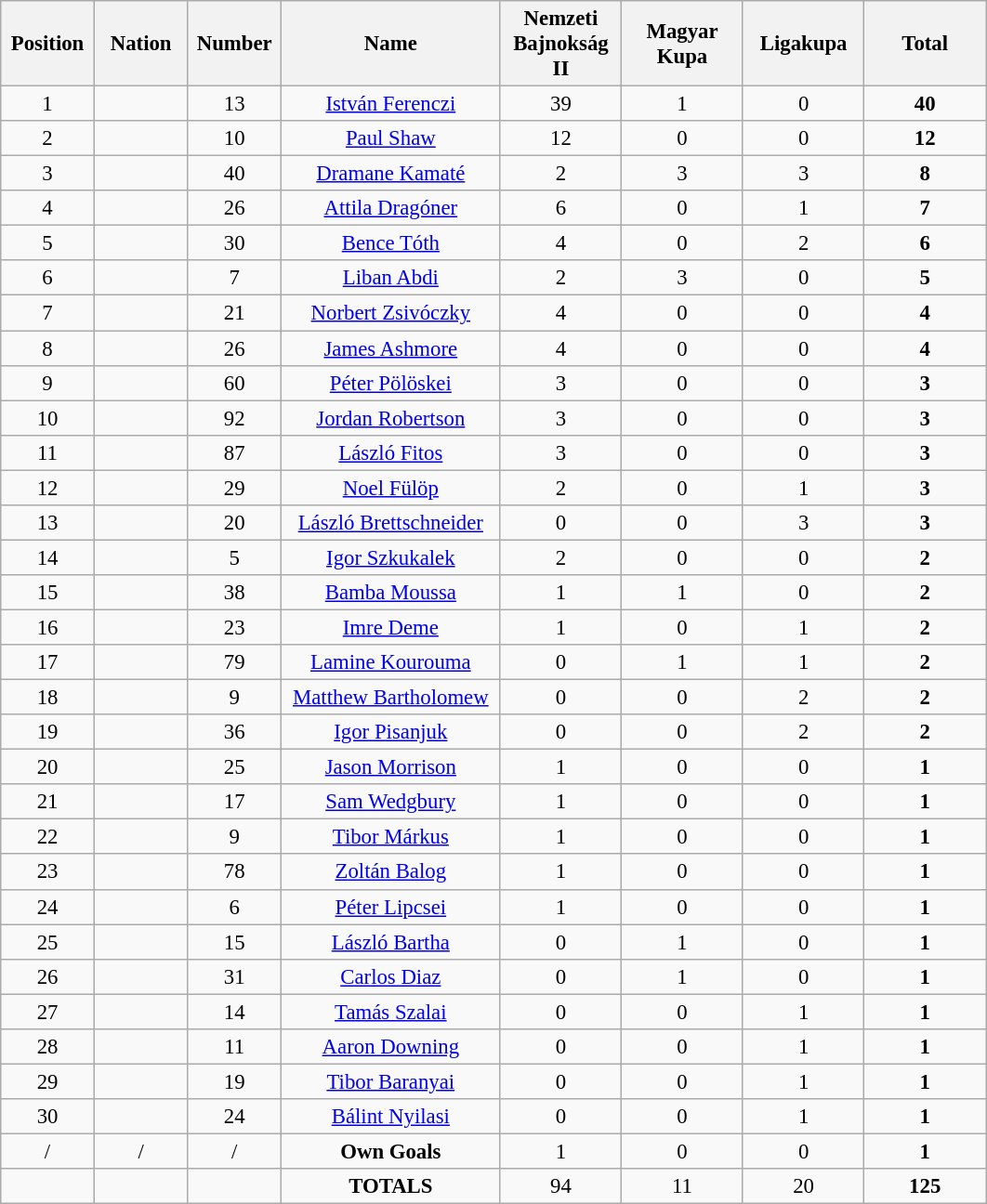<table class="wikitable" style="font-size: 95%; text-align: center;">
<tr>
<th width=60>Position</th>
<th width=60>Nation</th>
<th width=60>Number</th>
<th width=150>Name</th>
<th width=80>Nemzeti Bajnokság II</th>
<th width=80>Magyar Kupa</th>
<th width=80>Ligakupa</th>
<th width=80>Total</th>
</tr>
<tr>
<td>1</td>
<td></td>
<td>13</td>
<td><a href='#'>István Ferenczi</a></td>
<td>39</td>
<td>1</td>
<td>0</td>
<td><strong>40</strong></td>
</tr>
<tr>
<td>2</td>
<td></td>
<td>10</td>
<td><a href='#'>Paul Shaw</a></td>
<td>12</td>
<td>0</td>
<td>0</td>
<td><strong>12</strong></td>
</tr>
<tr>
<td>3</td>
<td></td>
<td>40</td>
<td><a href='#'>Dramane Kamaté</a></td>
<td>2</td>
<td>3</td>
<td>3</td>
<td><strong>8</strong></td>
</tr>
<tr>
<td>4</td>
<td></td>
<td>26</td>
<td><a href='#'>Attila Dragóner</a></td>
<td>6</td>
<td>0</td>
<td>1</td>
<td><strong>7</strong></td>
</tr>
<tr>
<td>5</td>
<td></td>
<td>30</td>
<td><a href='#'>Bence Tóth</a></td>
<td>4</td>
<td>0</td>
<td>2</td>
<td><strong>6</strong></td>
</tr>
<tr>
<td>6</td>
<td></td>
<td>7</td>
<td><a href='#'>Liban Abdi</a></td>
<td>2</td>
<td>3</td>
<td>0</td>
<td><strong>5</strong></td>
</tr>
<tr>
<td>7</td>
<td></td>
<td>21</td>
<td><a href='#'>Norbert Zsivóczky</a></td>
<td>4</td>
<td>0</td>
<td>0</td>
<td><strong>4</strong></td>
</tr>
<tr>
<td>8</td>
<td></td>
<td>26</td>
<td><a href='#'>James Ashmore</a></td>
<td>4</td>
<td>0</td>
<td>0</td>
<td><strong>4</strong></td>
</tr>
<tr>
<td>9</td>
<td></td>
<td>60</td>
<td><a href='#'>Péter Pölöskei</a></td>
<td>3</td>
<td>0</td>
<td>0</td>
<td><strong>3</strong></td>
</tr>
<tr>
<td>10</td>
<td></td>
<td>92</td>
<td><a href='#'>Jordan Robertson</a></td>
<td>3</td>
<td>0</td>
<td>0</td>
<td><strong>3</strong></td>
</tr>
<tr>
<td>11</td>
<td></td>
<td>87</td>
<td><a href='#'>László Fitos</a></td>
<td>3</td>
<td>0</td>
<td>0</td>
<td><strong>3</strong></td>
</tr>
<tr>
<td>12</td>
<td></td>
<td>29</td>
<td><a href='#'>Noel Fülöp</a></td>
<td>2</td>
<td>0</td>
<td>1</td>
<td><strong>3</strong></td>
</tr>
<tr>
<td>13</td>
<td></td>
<td>20</td>
<td><a href='#'>László Brettschneider</a></td>
<td>0</td>
<td>0</td>
<td>3</td>
<td><strong>3</strong></td>
</tr>
<tr>
<td>14</td>
<td></td>
<td>5</td>
<td><a href='#'>Igor Szkukalek</a></td>
<td>2</td>
<td>0</td>
<td>0</td>
<td><strong>2</strong></td>
</tr>
<tr>
<td>15</td>
<td></td>
<td>38</td>
<td><a href='#'>Bamba Moussa</a></td>
<td>1</td>
<td>1</td>
<td>0</td>
<td><strong>2</strong></td>
</tr>
<tr>
<td>16</td>
<td></td>
<td>23</td>
<td><a href='#'>Imre Deme</a></td>
<td>1</td>
<td>0</td>
<td>1</td>
<td><strong>2</strong></td>
</tr>
<tr>
<td>17</td>
<td></td>
<td>79</td>
<td><a href='#'>Lamine Kourouma</a></td>
<td>0</td>
<td>1</td>
<td>1</td>
<td><strong>2</strong></td>
</tr>
<tr>
<td>18</td>
<td></td>
<td>9</td>
<td><a href='#'>Matthew Bartholomew</a></td>
<td>0</td>
<td>0</td>
<td>2</td>
<td><strong>2</strong></td>
</tr>
<tr>
<td>19</td>
<td></td>
<td>36</td>
<td><a href='#'>Igor Pisanjuk</a></td>
<td>0</td>
<td>0</td>
<td>2</td>
<td><strong>2</strong></td>
</tr>
<tr>
<td>20</td>
<td></td>
<td>25</td>
<td><a href='#'>Jason Morrison</a></td>
<td>1</td>
<td>0</td>
<td>0</td>
<td><strong>1</strong></td>
</tr>
<tr>
<td>21</td>
<td></td>
<td>17</td>
<td><a href='#'>Sam Wedgbury</a></td>
<td>1</td>
<td>0</td>
<td>0</td>
<td><strong>1</strong></td>
</tr>
<tr>
<td>22</td>
<td></td>
<td>9</td>
<td><a href='#'>Tibor Márkus</a></td>
<td>1</td>
<td>0</td>
<td>0</td>
<td><strong>1</strong></td>
</tr>
<tr>
<td>23</td>
<td></td>
<td>78</td>
<td><a href='#'>Zoltán Balog</a></td>
<td>1</td>
<td>0</td>
<td>0</td>
<td><strong>1</strong></td>
</tr>
<tr>
<td>24</td>
<td></td>
<td>6</td>
<td><a href='#'>Péter Lipcsei</a></td>
<td>1</td>
<td>0</td>
<td>0</td>
<td><strong>1</strong></td>
</tr>
<tr>
<td>25</td>
<td></td>
<td>15</td>
<td><a href='#'>László Bartha</a></td>
<td>0</td>
<td>1</td>
<td>0</td>
<td><strong>1</strong></td>
</tr>
<tr>
<td>26</td>
<td></td>
<td>31</td>
<td><a href='#'>Carlos Diaz</a></td>
<td>0</td>
<td>1</td>
<td>0</td>
<td><strong>1</strong></td>
</tr>
<tr>
<td>27</td>
<td></td>
<td>14</td>
<td><a href='#'>Tamás Szalai</a></td>
<td>0</td>
<td>0</td>
<td>1</td>
<td><strong>1</strong></td>
</tr>
<tr>
<td>28</td>
<td></td>
<td>11</td>
<td><a href='#'>Aaron Downing</a></td>
<td>0</td>
<td>0</td>
<td>1</td>
<td><strong>1</strong></td>
</tr>
<tr>
<td>29</td>
<td></td>
<td>19</td>
<td><a href='#'>Tibor Baranyai</a></td>
<td>0</td>
<td>0</td>
<td>1</td>
<td><strong>1</strong></td>
</tr>
<tr>
<td>30</td>
<td></td>
<td>24</td>
<td><a href='#'>Bálint Nyilasi</a></td>
<td>0</td>
<td>0</td>
<td>1</td>
<td><strong>1</strong></td>
</tr>
<tr>
<td>/</td>
<td>/</td>
<td>/</td>
<td><strong>Own Goals</strong></td>
<td>1</td>
<td>0</td>
<td>0</td>
<td><strong>1</strong></td>
</tr>
<tr>
<td></td>
<td></td>
<td></td>
<td><strong>TOTALS</strong></td>
<td>94</td>
<td>11</td>
<td>20</td>
<td><strong>125</strong></td>
</tr>
</table>
